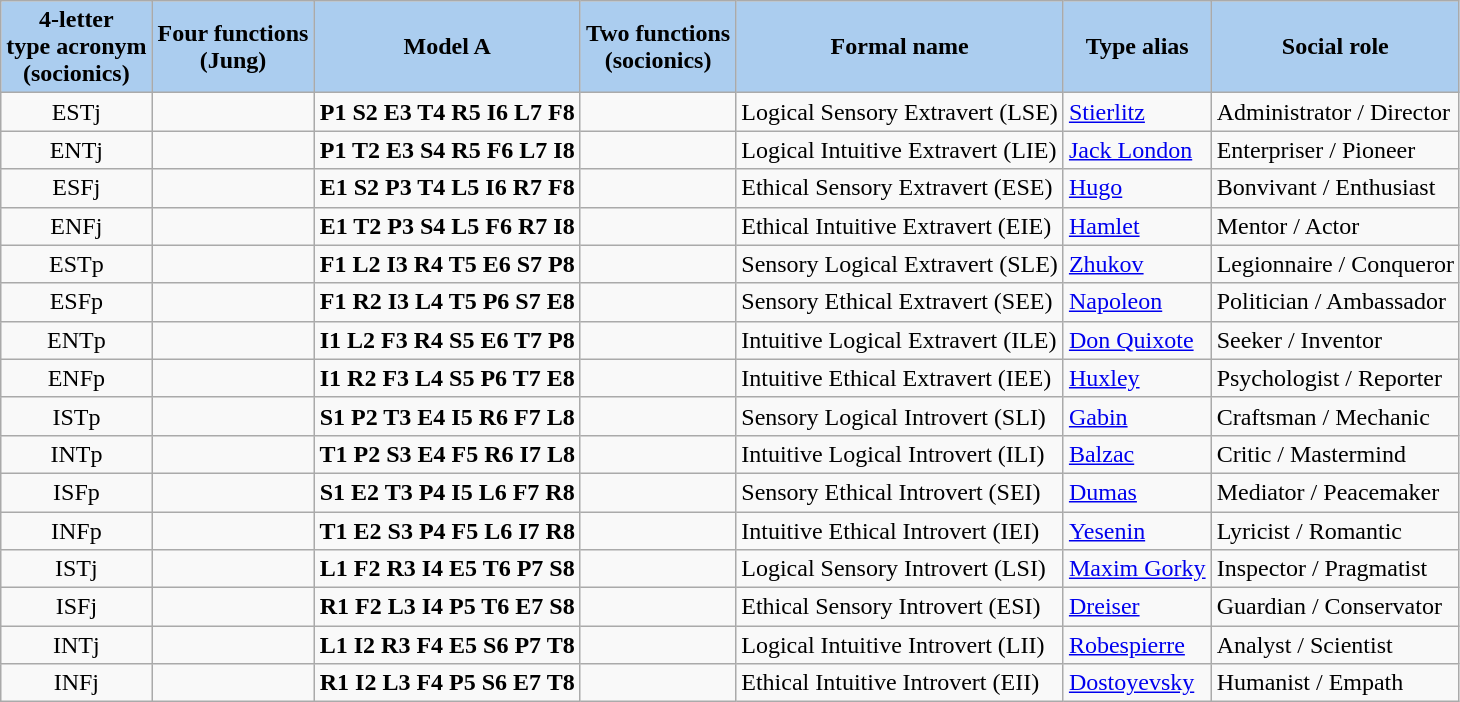<table class="wikitable">
<tr>
<th style="background:#abcdef;">4-letter<br>type acronym<br>(socionics)</th>
<th style="background:#abcdef;">Four functions<br>(Jung)</th>
<th style="background:#abcdef;">Model A<br></th>
<th style="background:#abcdef;">Two functions<br>(socionics)</th>
<th style="background:#abcdef;">Formal name</th>
<th style="background:#abcdef;">Type alias</th>
<th style="background:#abcdef;">Social role</th>
</tr>
<tr>
<td align=center>ESTj</td>
<td align="center"></td>
<td align=center><strong>P1 S2 E3 T4 R5 I6 L7 F8</strong></td>
<td align=center></td>
<td>Logical Sensory Extravert (LSE)</td>
<td><a href='#'>Stierlitz</a></td>
<td>Administrator / Director</td>
</tr>
<tr>
<td align=center>ENTj</td>
<td align="center"></td>
<td align=center><strong>P1 T2 E3 S4 R5 F6 L7 I8</strong></td>
<td align=center></td>
<td>Logical Intuitive Extravert (LIE)</td>
<td><a href='#'>Jack London</a></td>
<td>Enterpriser / Pioneer</td>
</tr>
<tr>
<td align=center>ESFj</td>
<td align="center"></td>
<td align=center><strong>E1 S2 P3 T4 L5 I6 R7 F8</strong></td>
<td align=center></td>
<td>Ethical Sensory Extravert (ESE)</td>
<td><a href='#'>Hugo</a></td>
<td>Bonvivant / Enthusiast</td>
</tr>
<tr>
<td align=center>ENFj</td>
<td align="center"></td>
<td align=center><strong>E1 T2 P3 S4 L5 F6 R7 I8</strong></td>
<td align=center></td>
<td>Ethical Intuitive Extravert (EIE)</td>
<td><a href='#'>Hamlet</a></td>
<td>Mentor / Actor</td>
</tr>
<tr>
<td align=center>ESTp</td>
<td align="center"></td>
<td align=center><strong>F1 L2 I3 R4 T5 E6 S7 P8</strong></td>
<td align=center></td>
<td>Sensory Logical Extravert (SLE)</td>
<td><a href='#'>Zhukov</a></td>
<td>Legionnaire / Conqueror</td>
</tr>
<tr>
<td align=center>ESFp</td>
<td align="center"></td>
<td align=center><strong>F1 R2 I3 L4 T5 P6 S7 E8</strong></td>
<td align=center></td>
<td>Sensory Ethical Extravert (SEE)</td>
<td><a href='#'>Napoleon</a></td>
<td>Politician / Ambassador</td>
</tr>
<tr>
<td align=center>ENTp</td>
<td align="center"></td>
<td align=center><strong>I1 L2 F3 R4 S5 E6 T7 P8</strong></td>
<td align=center></td>
<td>Intuitive Logical Extravert (ILE)</td>
<td><a href='#'>Don Quixote</a></td>
<td>Seeker / Inventor</td>
</tr>
<tr>
<td align=center>ENFp</td>
<td align="center"></td>
<td align=center><strong>I1 R2 F3 L4 S5 P6 T7 E8</strong></td>
<td align=center></td>
<td>Intuitive Ethical Extravert (IEE)</td>
<td><a href='#'>Huxley</a></td>
<td>Psychologist / Reporter</td>
</tr>
<tr>
<td align=center>ISTp</td>
<td align="center"></td>
<td align=center><strong>S1 P2 T3 E4 I5 R6 F7 L8</strong></td>
<td align=center></td>
<td>Sensory Logical Introvert (SLI)</td>
<td><a href='#'>Gabin</a></td>
<td>Craftsman / Mechanic</td>
</tr>
<tr>
<td align=center>INTp</td>
<td align="center"></td>
<td align=center><strong>T1 P2 S3 E4 F5 R6 I7 L8</strong></td>
<td align=center></td>
<td>Intuitive Logical Introvert (ILI)</td>
<td><a href='#'>Balzac</a></td>
<td>Critic / Mastermind</td>
</tr>
<tr>
<td align=center>ISFp</td>
<td align="center"></td>
<td align=center><strong>S1 E2 T3 P4 I5 L6 F7 R8</strong></td>
<td align=center></td>
<td>Sensory Ethical Introvert (SEI)</td>
<td><a href='#'>Dumas</a></td>
<td>Mediator / Peacemaker</td>
</tr>
<tr>
<td align=center>INFp</td>
<td align="center"></td>
<td align=center><strong>T1 E2 S3 P4 F5 L6 I7 R8</strong></td>
<td align=center></td>
<td>Intuitive Ethical Introvert (IEI)</td>
<td><a href='#'>Yesenin</a></td>
<td>Lyricist / Romantic</td>
</tr>
<tr>
<td align=center>ISTj</td>
<td align="center"></td>
<td align=center><strong>L1 F2 R3 I4 E5 T6 P7 S8</strong></td>
<td align=center></td>
<td>Logical Sensory Introvert (LSI)</td>
<td><a href='#'>Maxim Gorky</a></td>
<td>Inspector / Pragmatist</td>
</tr>
<tr>
<td align=center>ISFj</td>
<td align="center"></td>
<td align=center><strong>R1 F2 L3 I4 P5 T6 E7 S8</strong></td>
<td align=center></td>
<td>Ethical Sensory Introvert (ESI)</td>
<td><a href='#'>Dreiser</a></td>
<td>Guardian / Conservator</td>
</tr>
<tr>
<td align=center>INTj</td>
<td align="center"></td>
<td align=center><strong>L1 I2 R3 F4 E5 S6 P7 T8</strong></td>
<td align=center></td>
<td>Logical Intuitive Introvert (LII)</td>
<td><a href='#'>Robespierre</a></td>
<td>Analyst / Scientist</td>
</tr>
<tr>
<td align=center>INFj</td>
<td align="center"></td>
<td align=center><strong>R1 I2 L3 F4 P5 S6 E7 T8</strong></td>
<td align=center></td>
<td>Ethical Intuitive Introvert (EII)</td>
<td><a href='#'>Dostoyevsky</a></td>
<td>Humanist / Empath</td>
</tr>
</table>
